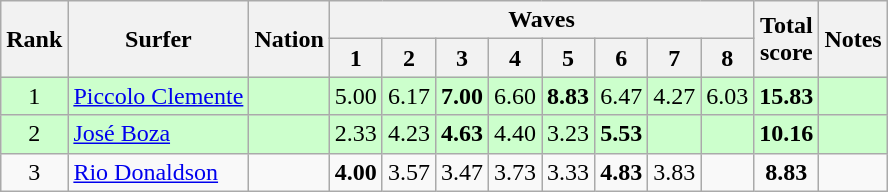<table class="wikitable sortable" style="text-align:center">
<tr>
<th rowspan=2>Rank</th>
<th rowspan=2>Surfer</th>
<th rowspan=2>Nation</th>
<th colspan=8>Waves</th>
<th rowspan=2>Total<br>score</th>
<th rowspan=2>Notes</th>
</tr>
<tr>
<th>1</th>
<th>2</th>
<th>3</th>
<th>4</th>
<th>5</th>
<th>6</th>
<th>7</th>
<th>8</th>
</tr>
<tr bgcolor=ccffcc>
<td>1</td>
<td align=left><a href='#'>Piccolo Clemente</a></td>
<td align=left></td>
<td>5.00</td>
<td>6.17</td>
<td><strong>7.00</strong></td>
<td>6.60</td>
<td><strong>8.83</strong></td>
<td>6.47</td>
<td>4.27</td>
<td>6.03</td>
<td><strong>15.83</strong></td>
<td></td>
</tr>
<tr bgcolor=ccffcc>
<td>2</td>
<td align=left><a href='#'>José Boza</a></td>
<td align=left></td>
<td>2.33</td>
<td>4.23</td>
<td><strong>4.63</strong></td>
<td>4.40</td>
<td>3.23</td>
<td><strong>5.53</strong></td>
<td></td>
<td></td>
<td><strong>10.16</strong></td>
<td></td>
</tr>
<tr>
<td>3</td>
<td align=left><a href='#'>Rio Donaldson</a></td>
<td align=left></td>
<td><strong>4.00</strong></td>
<td>3.57</td>
<td>3.47</td>
<td>3.73</td>
<td>3.33</td>
<td><strong>4.83</strong></td>
<td>3.83</td>
<td></td>
<td><strong>8.83</strong></td>
<td></td>
</tr>
</table>
